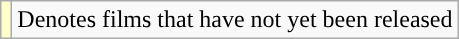<table class="wikitable">
<tr>
<td style="background:#FFFFCC;"></td>
<td>Denotes films that have not yet been released</td>
</tr>
</table>
